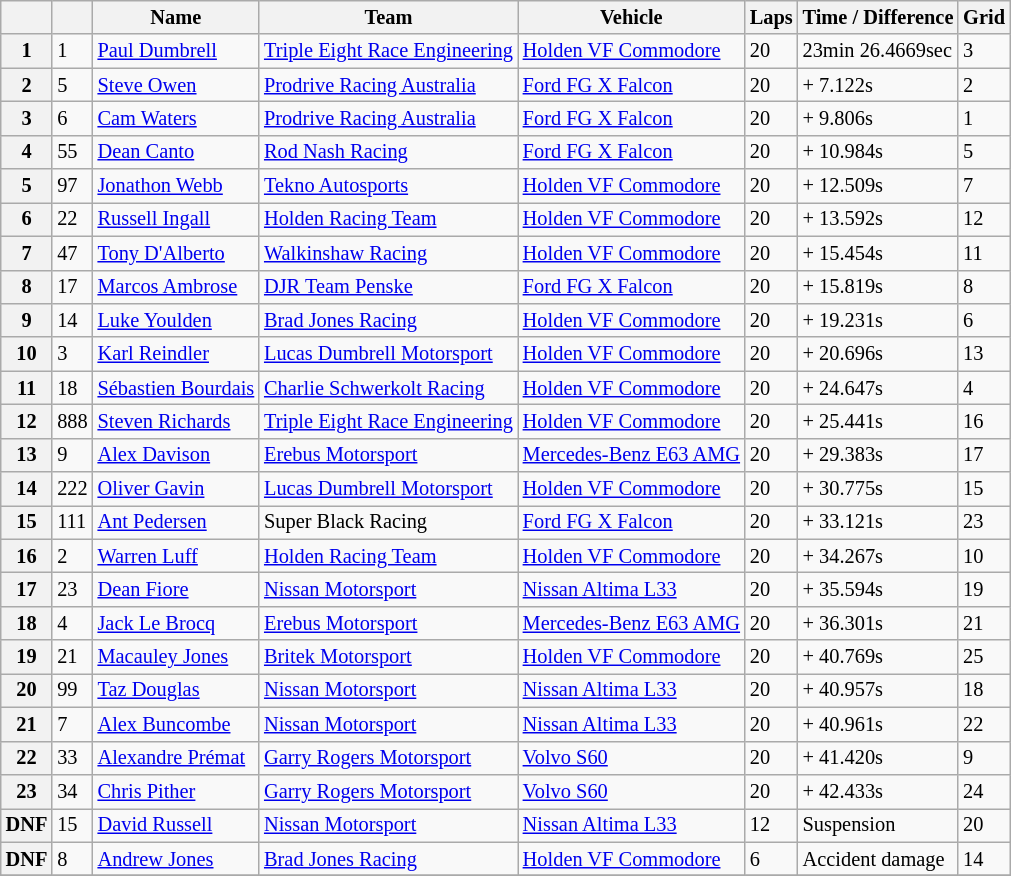<table class="wikitable" style="font-size: 85%;">
<tr>
<th></th>
<th></th>
<th>Name</th>
<th>Team</th>
<th>Vehicle</th>
<th>Laps</th>
<th>Time / Difference</th>
<th>Grid</th>
</tr>
<tr>
<th>1</th>
<td>1</td>
<td> <a href='#'>Paul Dumbrell</a></td>
<td><a href='#'>Triple Eight Race Engineering</a></td>
<td><a href='#'>Holden VF Commodore</a></td>
<td>20</td>
<td>23min 26.4669sec</td>
<td>3</td>
</tr>
<tr>
<th>2</th>
<td>5</td>
<td> <a href='#'>Steve Owen</a></td>
<td><a href='#'>Prodrive Racing Australia</a></td>
<td><a href='#'>Ford FG X Falcon</a></td>
<td>20</td>
<td>+ 7.122s</td>
<td>2</td>
</tr>
<tr>
<th>3</th>
<td>6</td>
<td> <a href='#'>Cam Waters</a></td>
<td><a href='#'>Prodrive Racing Australia</a></td>
<td><a href='#'>Ford FG X Falcon</a></td>
<td>20</td>
<td>+ 9.806s</td>
<td>1</td>
</tr>
<tr>
<th>4</th>
<td>55</td>
<td> <a href='#'>Dean Canto</a></td>
<td><a href='#'>Rod Nash Racing</a></td>
<td><a href='#'>Ford FG X Falcon</a></td>
<td>20</td>
<td>+ 10.984s</td>
<td>5</td>
</tr>
<tr>
<th>5</th>
<td>97</td>
<td> <a href='#'>Jonathon Webb</a></td>
<td><a href='#'>Tekno Autosports</a></td>
<td><a href='#'>Holden VF Commodore</a></td>
<td>20</td>
<td>+ 12.509s</td>
<td>7</td>
</tr>
<tr>
<th>6</th>
<td>22</td>
<td> <a href='#'>Russell Ingall</a></td>
<td><a href='#'>Holden Racing Team</a></td>
<td><a href='#'>Holden VF Commodore</a></td>
<td>20</td>
<td>+ 13.592s</td>
<td>12</td>
</tr>
<tr>
<th>7</th>
<td>47</td>
<td> <a href='#'>Tony D'Alberto</a></td>
<td><a href='#'>Walkinshaw Racing</a></td>
<td><a href='#'>Holden VF Commodore</a></td>
<td>20</td>
<td>+ 15.454s</td>
<td>11</td>
</tr>
<tr>
<th>8</th>
<td>17</td>
<td> <a href='#'>Marcos Ambrose</a></td>
<td><a href='#'>DJR Team Penske</a></td>
<td><a href='#'>Ford FG X Falcon</a></td>
<td>20</td>
<td>+ 15.819s</td>
<td>8</td>
</tr>
<tr>
<th>9</th>
<td>14</td>
<td> <a href='#'>Luke Youlden</a></td>
<td><a href='#'>Brad Jones Racing</a></td>
<td><a href='#'>Holden VF Commodore</a></td>
<td>20</td>
<td>+ 19.231s</td>
<td>6</td>
</tr>
<tr>
<th>10</th>
<td>3</td>
<td> <a href='#'>Karl Reindler</a></td>
<td><a href='#'>Lucas Dumbrell Motorsport</a></td>
<td><a href='#'>Holden VF Commodore</a></td>
<td>20</td>
<td>+ 20.696s</td>
<td>13</td>
</tr>
<tr>
<th>11</th>
<td>18</td>
<td> <a href='#'>Sébastien Bourdais</a></td>
<td><a href='#'>Charlie Schwerkolt Racing</a></td>
<td><a href='#'>Holden VF Commodore</a></td>
<td>20</td>
<td>+ 24.647s</td>
<td>4</td>
</tr>
<tr>
<th>12</th>
<td>888</td>
<td> <a href='#'>Steven Richards</a></td>
<td><a href='#'>Triple Eight Race Engineering</a></td>
<td><a href='#'>Holden VF Commodore</a></td>
<td>20</td>
<td>+ 25.441s</td>
<td>16</td>
</tr>
<tr>
<th>13</th>
<td>9</td>
<td> <a href='#'>Alex Davison</a></td>
<td><a href='#'>Erebus Motorsport</a></td>
<td><a href='#'>Mercedes-Benz E63 AMG</a></td>
<td>20</td>
<td>+ 29.383s</td>
<td>17</td>
</tr>
<tr>
<th>14</th>
<td>222</td>
<td> <a href='#'>Oliver Gavin</a></td>
<td><a href='#'>Lucas Dumbrell Motorsport</a></td>
<td><a href='#'>Holden VF Commodore</a></td>
<td>20</td>
<td>+ 30.775s</td>
<td>15</td>
</tr>
<tr>
<th>15</th>
<td>111</td>
<td> <a href='#'>Ant Pedersen</a></td>
<td>Super Black Racing</td>
<td><a href='#'>Ford FG X Falcon</a></td>
<td>20</td>
<td>+ 33.121s</td>
<td>23</td>
</tr>
<tr>
<th>16</th>
<td>2</td>
<td> <a href='#'>Warren Luff</a></td>
<td><a href='#'>Holden Racing Team</a></td>
<td><a href='#'>Holden VF Commodore</a></td>
<td>20</td>
<td>+ 34.267s</td>
<td>10</td>
</tr>
<tr>
<th>17</th>
<td>23</td>
<td> <a href='#'>Dean Fiore</a></td>
<td><a href='#'>Nissan Motorsport</a></td>
<td><a href='#'>Nissan Altima L33</a></td>
<td>20</td>
<td>+ 35.594s</td>
<td>19</td>
</tr>
<tr>
<th>18</th>
<td>4</td>
<td> <a href='#'>Jack Le Brocq</a></td>
<td><a href='#'>Erebus Motorsport</a></td>
<td><a href='#'>Mercedes-Benz E63 AMG</a></td>
<td>20</td>
<td>+ 36.301s</td>
<td>21</td>
</tr>
<tr>
<th>19</th>
<td>21</td>
<td> <a href='#'>Macauley Jones</a></td>
<td><a href='#'>Britek Motorsport</a></td>
<td><a href='#'>Holden VF Commodore</a></td>
<td>20</td>
<td>+ 40.769s</td>
<td>25</td>
</tr>
<tr>
<th>20</th>
<td>99</td>
<td> <a href='#'>Taz Douglas</a></td>
<td><a href='#'>Nissan Motorsport</a></td>
<td><a href='#'>Nissan Altima L33</a></td>
<td>20</td>
<td>+ 40.957s</td>
<td>18</td>
</tr>
<tr>
<th>21</th>
<td>7</td>
<td> <a href='#'>Alex Buncombe</a></td>
<td><a href='#'>Nissan Motorsport</a></td>
<td><a href='#'>Nissan Altima L33</a></td>
<td>20</td>
<td>+ 40.961s</td>
<td>22</td>
</tr>
<tr>
<th>22</th>
<td>33</td>
<td> <a href='#'>Alexandre Prémat</a></td>
<td><a href='#'>Garry Rogers Motorsport</a></td>
<td><a href='#'>Volvo S60</a></td>
<td>20</td>
<td>+ 41.420s</td>
<td>9</td>
</tr>
<tr>
<th>23</th>
<td>34</td>
<td> <a href='#'>Chris Pither</a></td>
<td><a href='#'>Garry Rogers Motorsport</a></td>
<td><a href='#'>Volvo S60</a></td>
<td>20</td>
<td>+ 42.433s</td>
<td>24</td>
</tr>
<tr>
<th>DNF</th>
<td>15</td>
<td> <a href='#'>David Russell</a></td>
<td><a href='#'>Nissan Motorsport</a></td>
<td><a href='#'>Nissan Altima L33</a></td>
<td>12</td>
<td>Suspension</td>
<td>20</td>
</tr>
<tr>
<th>DNF</th>
<td>8</td>
<td> <a href='#'>Andrew Jones</a></td>
<td><a href='#'>Brad Jones Racing</a></td>
<td><a href='#'>Holden VF Commodore</a></td>
<td>6</td>
<td>Accident damage</td>
<td>14</td>
</tr>
<tr>
</tr>
</table>
